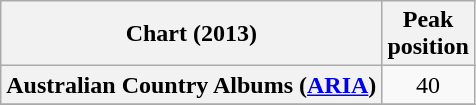<table class="wikitable sortable plainrowheaders" style="text-align:center">
<tr>
<th scope="col">Chart (2013)</th>
<th scope="col">Peak<br> position</th>
</tr>
<tr>
<th scope="row">Australian Country Albums (<a href='#'>ARIA</a>)</th>
<td>40</td>
</tr>
<tr>
</tr>
</table>
